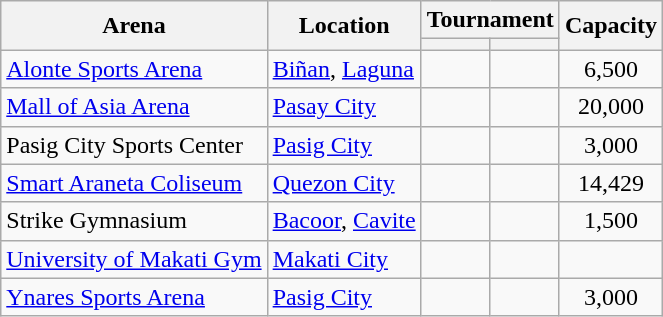<table class="wikitable sortable">
<tr>
<th rowspan="2">Arena</th>
<th rowspan="2">Location</th>
<th colspan="2">Tournament</th>
<th rowspan="2">Capacity</th>
</tr>
<tr>
<th></th>
<th></th>
</tr>
<tr>
<td><a href='#'>Alonte Sports Arena</a></td>
<td><a href='#'>Biñan</a>, <a href='#'>Laguna</a></td>
<td align="center"></td>
<td></td>
<td align="center">6,500</td>
</tr>
<tr>
<td><a href='#'>Mall of Asia Arena</a></td>
<td><a href='#'>Pasay City</a></td>
<td align="center"></td>
<td></td>
<td align="center">20,000</td>
</tr>
<tr>
<td>Pasig City Sports Center</td>
<td><a href='#'>Pasig City</a></td>
<td align="center"></td>
<td align="center"></td>
<td align="center">3,000</td>
</tr>
<tr>
<td><a href='#'>Smart Araneta Coliseum</a></td>
<td><a href='#'>Quezon City</a></td>
<td></td>
<td align="center"></td>
<td align="center">14,429</td>
</tr>
<tr>
<td>Strike Gymnasium</td>
<td><a href='#'>Bacoor</a>, <a href='#'>Cavite</a></td>
<td align="center"></td>
<td></td>
<td align="center">1,500</td>
</tr>
<tr>
<td><a href='#'>University of Makati Gym</a></td>
<td><a href='#'>Makati City</a></td>
<td align="center"></td>
<td></td>
<td align="center"></td>
</tr>
<tr>
<td><a href='#'>Ynares Sports Arena</a></td>
<td><a href='#'>Pasig City</a></td>
<td align="center"></td>
<td></td>
<td align="center">3,000</td>
</tr>
</table>
